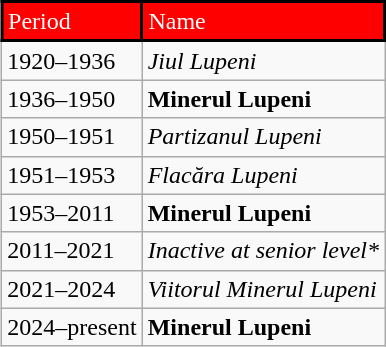<table class="wikitable" style="text-align: left" align="right">
<tr>
<td style="background:red;color:white;border:2px solid black">Period</td>
<td style="background:red;color:white;border:2px solid black">Name</td>
</tr>
<tr>
<td>1920–1936</td>
<td align=left><em>Jiul Lupeni</em></td>
</tr>
<tr>
<td>1936–1950</td>
<td align=left><strong>Minerul Lupeni</strong></td>
</tr>
<tr>
<td>1950–1951</td>
<td align=left><em>Partizanul Lupeni</em></td>
</tr>
<tr>
<td>1951–1953</td>
<td align=left><em>Flacăra Lupeni</em></td>
</tr>
<tr>
<td>1953–2011</td>
<td align=left><strong>Minerul Lupeni</strong></td>
</tr>
<tr>
<td>2011–2021</td>
<td align=left><em>Inactive at senior level*</em></td>
</tr>
<tr>
<td>2021–2024</td>
<td align=left><em>Viitorul Minerul Lupeni</em></td>
</tr>
<tr>
<td>2024–present</td>
<td align=left><strong>Minerul Lupeni</strong></td>
</tr>
</table>
